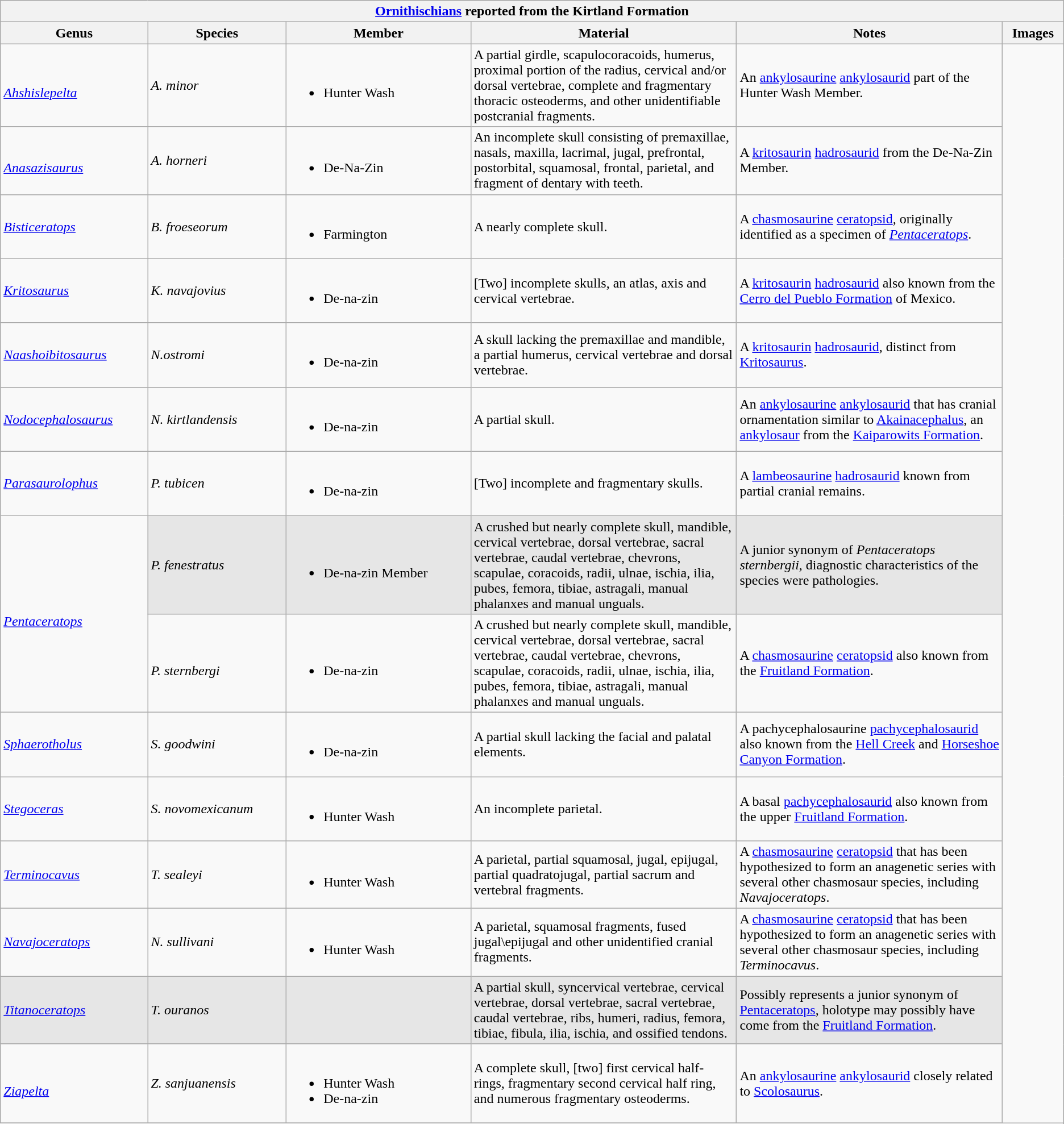<table class="wikitable" align="center">
<tr>
<th colspan="7" align="center"><strong><a href='#'>Ornithischians</a> reported from the Kirtland Formation</strong></th>
</tr>
<tr>
<th>Genus</th>
<th>Species</th>
<th>Member</th>
<th width="25%">Material</th>
<th width="25%">Notes</th>
<th>Images</th>
</tr>
<tr>
<td><br><em><a href='#'>Ahshislepelta</a></em></td>
<td><em>A. minor</em></td>
<td><br><ul><li>Hunter Wash</li></ul></td>
<td>A partial girdle, scapulocoracoids, humerus, proximal portion of the radius, cervical and/or dorsal vertebrae, complete and fragmentary thoracic osteoderms, and other unidentifiable postcranial fragments.</td>
<td>An <a href='#'>ankylosaurine</a> <a href='#'>ankylosaurid</a> part of the Hunter Wash Member.</td>
<td rowspan="99"><br>









</td>
</tr>
<tr>
<td><br><em><a href='#'>Anasazisaurus</a></em></td>
<td><em>A. horneri</em></td>
<td><br><ul><li>De-Na-Zin</li></ul></td>
<td>An incomplete skull consisting of premaxillae, nasals, maxilla, lacrimal, jugal, prefrontal, postorbital, squamosal, frontal, parietal, and fragment of dentary with teeth.</td>
<td>A <a href='#'>kritosaurin</a> <a href='#'>hadrosaurid</a> from the De-Na-Zin Member.</td>
</tr>
<tr>
<td><em><a href='#'>Bisticeratops</a></em></td>
<td><em>B. froeseorum</em></td>
<td><br><ul><li>Farmington</li></ul></td>
<td>A nearly complete skull.</td>
<td>A <a href='#'>chasmosaurine</a> <a href='#'>ceratopsid</a>, originally identified as a specimen of <em><a href='#'>Pentaceratops</a></em>.</td>
</tr>
<tr>
<td><em><a href='#'>Kritosaurus</a></em></td>
<td><em>K. navajovius</em></td>
<td><br><ul><li>De-na-zin</li></ul></td>
<td>[Two] incomplete skulls, an atlas, axis and cervical vertebrae.</td>
<td>A <a href='#'>kritosaurin</a> <a href='#'>hadrosaurid</a> also known from the <a href='#'>Cerro del Pueblo Formation</a> of Mexico.</td>
</tr>
<tr>
<td><em><a href='#'>Naashoibitosaurus</a></em></td>
<td><em>N.ostromi</em></td>
<td><br><ul><li>De-na-zin</li></ul></td>
<td>A skull lacking the premaxillae and mandible, a partial humerus, cervical vertebrae and dorsal vertebrae.</td>
<td>A <a href='#'>kritosaurin</a> <a href='#'>hadrosaurid</a>, distinct from <a href='#'>Kritosaurus</a>.</td>
</tr>
<tr>
<td><em><a href='#'>Nodocephalosaurus</a></em></td>
<td><em>N. kirtlandensis</em></td>
<td><br><ul><li>De-na-zin</li></ul></td>
<td>A partial skull.</td>
<td>An <a href='#'>ankylosaurine</a> <a href='#'>ankylosaurid</a> that has cranial ornamentation similar to <a href='#'>Akainacephalus</a>, an <a href='#'>ankylosaur</a> from the <a href='#'>Kaiparowits Formation</a>.</td>
</tr>
<tr>
<td><em><a href='#'>Parasaurolophus</a></em></td>
<td><em>P. tubicen</em></td>
<td><br><ul><li>De-na-zin</li></ul></td>
<td>[Two] incomplete and fragmentary skulls.</td>
<td>A <a href='#'>lambeosaurine</a> <a href='#'>hadrosaurid</a> known from partial cranial remains.</td>
</tr>
<tr>
<td rowspan="2"><br><em><a href='#'>Pentaceratops</a></em></td>
<td style="background:#E6E6E6;"><em>P. fenestratus</em></td>
<td style="background:#E6E6E6;"><br><ul><li>De-na-zin Member</li></ul></td>
<td style="background:#E6E6E6;">A crushed but nearly complete skull, mandible, cervical vertebrae, dorsal vertebrae, sacral vertebrae, caudal vertebrae, chevrons, scapulae, coracoids, radii, ulnae, ischia, ilia, pubes, femora, tibiae, astragali, manual phalanxes and manual unguals.</td>
<td style="background:#E6E6E6;">A junior synonym of <em>Pentaceratops sternbergii</em>, diagnostic characteristics of the species were pathologies.</td>
</tr>
<tr>
<td><br><em>P. sternbergi</em></td>
<td><br><ul><li>De-na-zin</li></ul></td>
<td>A crushed but nearly complete skull, mandible, cervical vertebrae, dorsal vertebrae, sacral vertebrae, caudal vertebrae, chevrons, scapulae, coracoids, radii, ulnae, ischia, ilia, pubes, femora, tibiae, astragali, manual phalanxes and manual unguals.</td>
<td>A <a href='#'>chasmosaurine</a> <a href='#'>ceratopsid</a> also known from the <a href='#'>Fruitland Formation</a>.</td>
</tr>
<tr>
<td><em><a href='#'>Sphaerotholus</a></em></td>
<td><em>S. goodwini</em></td>
<td><br><ul><li>De-na-zin</li></ul></td>
<td>A partial skull lacking the facial and palatal elements.</td>
<td>A pachycephalosaurine <a href='#'>pachycephalosaurid</a> also known from the <a href='#'>Hell Creek</a> and <a href='#'>Horseshoe Canyon Formation</a>.</td>
</tr>
<tr>
<td><em><a href='#'>Stegoceras</a></em></td>
<td><em>S. novomexicanum</em></td>
<td><br><ul><li>Hunter Wash</li></ul></td>
<td>An incomplete parietal.</td>
<td>A basal <a href='#'>pachycephalosaurid</a> also known from the upper <a href='#'>Fruitland Formation</a>.</td>
</tr>
<tr>
<td><em><a href='#'>Terminocavus</a></em></td>
<td><em>T. sealeyi</em></td>
<td><br><ul><li>Hunter Wash</li></ul></td>
<td>A parietal, partial squamosal, jugal, epijugal, partial quadratojugal, partial sacrum and vertebral fragments.</td>
<td>A <a href='#'>chasmosaurine</a> <a href='#'>ceratopsid</a> that has been hypothesized to form an anagenetic series with several other chasmosaur species, including <em>Navajoceratops</em>.</td>
</tr>
<tr>
<td><em><a href='#'>Navajoceratops</a></em></td>
<td><em>N. sullivani</em></td>
<td><br><ul><li>Hunter Wash</li></ul></td>
<td>A parietal, squamosal fragments, fused jugal\epijugal and other unidentified cranial fragments.</td>
<td>A <a href='#'>chasmosaurine</a> <a href='#'>ceratopsid</a> that has been hypothesized to form an anagenetic series with several other chasmosaur species, including <em>Terminocavus</em>.</td>
</tr>
<tr>
<td style="background:#E6E6E6;"><em><a href='#'>Titanoceratops</a></em></td>
<td style="background:#E6E6E6;"><em>T. ouranos</em></td>
<td style="background:#E6E6E6;"></td>
<td style="background:#E6E6E6;">A partial skull, syncervical vertebrae, cervical vertebrae, dorsal vertebrae, sacral vertebrae, caudal vertebrae, ribs, humeri, radius, femora, tibiae, fibula, ilia, ischia, and ossified tendons.</td>
<td style="background:#E6E6E6;">Possibly represents a junior synonym of <a href='#'>Pentaceratops</a>, holotype may possibly have come from the <a href='#'>Fruitland Formation</a>.</td>
</tr>
<tr>
<td><br><em><a href='#'>Ziapelta</a></em></td>
<td><em>Z. sanjuanensis</em></td>
<td><br><ul><li>Hunter Wash </li><li>De-na-zin </li></ul></td>
<td>A complete skull, [two] first cervical half-rings, fragmentary second cervical half ring, and numerous fragmentary osteoderms.</td>
<td>An <a href='#'>ankylosaurine</a> <a href='#'>ankylosaurid</a> closely related to <a href='#'>Scolosaurus</a>.</td>
</tr>
<tr>
</tr>
</table>
